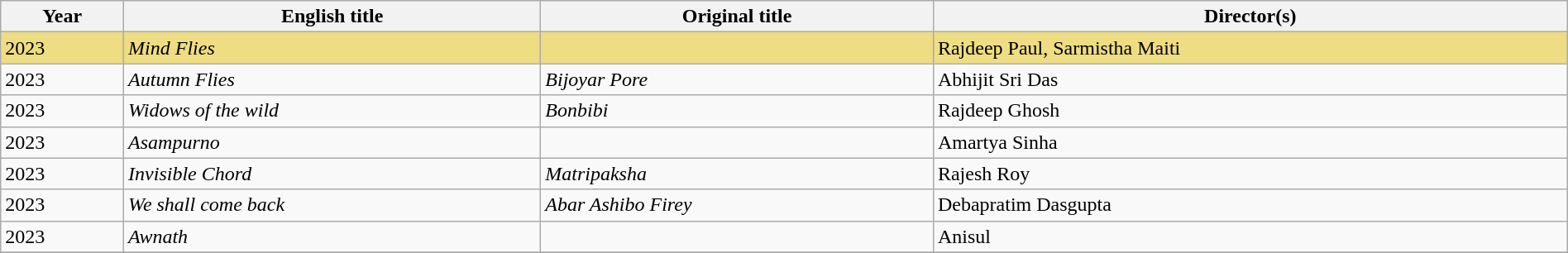<table class="sortable wikitable" style="width:100%; margin-bottom:4px" cellpadding="5">
<tr>
<th scope="col">Year</th>
<th scope="col">English title</th>
<th scope="col">Original title</th>
<th scope="col">Director(s)</th>
</tr>
<tr style="background:#eedd82">
<td>2023</td>
<td><em>Mind Flies</em></td>
<td></td>
<td>Rajdeep Paul, Sarmistha Maiti</td>
</tr>
<tr>
<td>2023</td>
<td><em>Autumn Flies</em></td>
<td><em>Bijoyar Pore</em></td>
<td>Abhijit Sri Das</td>
</tr>
<tr>
<td>2023</td>
<td><em>Widows of the wild</em></td>
<td><em>Bonbibi</em></td>
<td>Rajdeep Ghosh</td>
</tr>
<tr>
<td>2023</td>
<td><em>Asampurno</em></td>
<td></td>
<td>Amartya Sinha</td>
</tr>
<tr>
<td>2023</td>
<td><em>Invisible Chord</em></td>
<td><em>Matripaksha</em></td>
<td>Rajesh Roy</td>
</tr>
<tr>
<td>2023</td>
<td><em>We shall come back</em></td>
<td><em>Abar Ashibo Firey</em></td>
<td>Debapratim Dasgupta</td>
</tr>
<tr>
<td>2023</td>
<td><em>Awnath</em></td>
<td></td>
<td>Anisul</td>
</tr>
<tr>
</tr>
</table>
